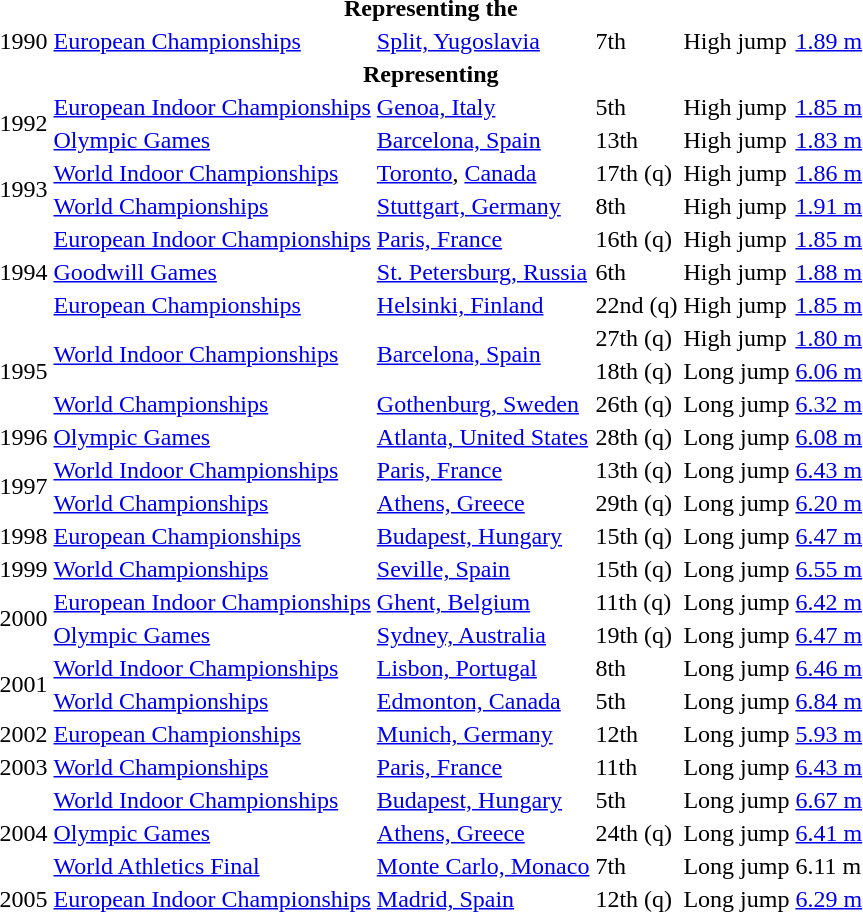<table>
<tr>
<th colspan="6">Representing the </th>
</tr>
<tr>
<td>1990</td>
<td><a href='#'>European Championships</a></td>
<td><a href='#'>Split, Yugoslavia</a></td>
<td>7th</td>
<td>High jump</td>
<td><a href='#'>1.89 m</a></td>
</tr>
<tr>
<th colspan="6">Representing </th>
</tr>
<tr>
<td rowspan=2>1992</td>
<td><a href='#'>European Indoor Championships</a></td>
<td><a href='#'>Genoa, Italy</a></td>
<td>5th</td>
<td>High jump</td>
<td><a href='#'>1.85 m</a></td>
</tr>
<tr>
<td><a href='#'>Olympic Games</a></td>
<td><a href='#'>Barcelona, Spain</a></td>
<td>13th</td>
<td>High jump</td>
<td><a href='#'>1.83 m</a></td>
</tr>
<tr>
<td rowspan=2>1993</td>
<td><a href='#'>World Indoor Championships</a></td>
<td><a href='#'>Toronto</a>, <a href='#'>Canada</a></td>
<td>17th (q)</td>
<td>High jump</td>
<td><a href='#'>1.86 m</a></td>
</tr>
<tr>
<td><a href='#'>World Championships</a></td>
<td><a href='#'>Stuttgart, Germany</a></td>
<td>8th</td>
<td>High jump</td>
<td><a href='#'>1.91 m</a></td>
</tr>
<tr>
<td rowspan=3>1994</td>
<td><a href='#'>European Indoor Championships</a></td>
<td><a href='#'>Paris, France</a></td>
<td>16th (q)</td>
<td>High jump</td>
<td><a href='#'>1.85 m</a></td>
</tr>
<tr>
<td><a href='#'>Goodwill Games</a></td>
<td><a href='#'>St. Petersburg, Russia</a></td>
<td>6th</td>
<td>High jump</td>
<td><a href='#'>1.88 m</a></td>
</tr>
<tr>
<td><a href='#'>European Championships</a></td>
<td><a href='#'>Helsinki, Finland</a></td>
<td>22nd (q)</td>
<td>High jump</td>
<td><a href='#'>1.85 m</a></td>
</tr>
<tr>
<td rowspan=3>1995</td>
<td rowspan=2><a href='#'>World Indoor Championships</a></td>
<td rowspan=2><a href='#'>Barcelona, Spain</a></td>
<td>27th (q)</td>
<td>High jump</td>
<td><a href='#'>1.80 m</a></td>
</tr>
<tr>
<td>18th (q)</td>
<td>Long jump</td>
<td><a href='#'>6.06 m</a></td>
</tr>
<tr>
<td><a href='#'>World Championships</a></td>
<td><a href='#'>Gothenburg, Sweden</a></td>
<td>26th (q)</td>
<td>Long jump</td>
<td><a href='#'>6.32 m</a></td>
</tr>
<tr>
<td>1996</td>
<td><a href='#'>Olympic Games</a></td>
<td><a href='#'>Atlanta, United States</a></td>
<td>28th (q)</td>
<td>Long jump</td>
<td><a href='#'>6.08 m</a></td>
</tr>
<tr>
<td rowspan=2>1997</td>
<td><a href='#'>World Indoor Championships</a></td>
<td><a href='#'>Paris, France</a></td>
<td>13th (q)</td>
<td>Long jump</td>
<td><a href='#'>6.43 m</a></td>
</tr>
<tr>
<td><a href='#'>World Championships</a></td>
<td><a href='#'>Athens, Greece</a></td>
<td>29th (q)</td>
<td>Long jump</td>
<td><a href='#'>6.20 m</a></td>
</tr>
<tr>
<td>1998</td>
<td><a href='#'>European Championships</a></td>
<td><a href='#'>Budapest, Hungary</a></td>
<td>15th (q)</td>
<td>Long jump</td>
<td><a href='#'>6.47 m</a></td>
</tr>
<tr>
<td>1999</td>
<td><a href='#'>World Championships</a></td>
<td><a href='#'>Seville, Spain</a></td>
<td>15th (q)</td>
<td>Long jump</td>
<td><a href='#'>6.55 m</a></td>
</tr>
<tr>
<td rowspan=2>2000</td>
<td><a href='#'>European Indoor Championships</a></td>
<td><a href='#'>Ghent, Belgium</a></td>
<td>11th (q)</td>
<td>Long jump</td>
<td><a href='#'>6.42 m</a></td>
</tr>
<tr>
<td><a href='#'>Olympic Games</a></td>
<td><a href='#'>Sydney, Australia</a></td>
<td>19th (q)</td>
<td>Long jump</td>
<td><a href='#'>6.47 m</a></td>
</tr>
<tr>
<td rowspan=2>2001</td>
<td><a href='#'>World Indoor Championships</a></td>
<td><a href='#'>Lisbon, Portugal</a></td>
<td>8th</td>
<td>Long jump</td>
<td><a href='#'>6.46 m</a></td>
</tr>
<tr>
<td><a href='#'>World Championships</a></td>
<td><a href='#'>Edmonton, Canada</a></td>
<td>5th</td>
<td>Long jump</td>
<td><a href='#'>6.84 m</a></td>
</tr>
<tr>
<td>2002</td>
<td><a href='#'>European Championships</a></td>
<td><a href='#'>Munich, Germany</a></td>
<td>12th</td>
<td>Long jump</td>
<td><a href='#'>5.93 m</a></td>
</tr>
<tr>
<td>2003</td>
<td><a href='#'>World Championships</a></td>
<td><a href='#'>Paris, France</a></td>
<td>11th</td>
<td>Long jump</td>
<td><a href='#'>6.43 m</a></td>
</tr>
<tr>
<td rowspan=3>2004</td>
<td><a href='#'>World Indoor Championships</a></td>
<td><a href='#'>Budapest, Hungary</a></td>
<td>5th</td>
<td>Long jump</td>
<td><a href='#'>6.67 m</a></td>
</tr>
<tr>
<td><a href='#'>Olympic Games</a></td>
<td><a href='#'>Athens, Greece</a></td>
<td>24th (q)</td>
<td>Long jump</td>
<td><a href='#'>6.41 m</a></td>
</tr>
<tr>
<td><a href='#'>World Athletics Final</a></td>
<td><a href='#'>Monte Carlo, Monaco</a></td>
<td>7th</td>
<td>Long jump</td>
<td>6.11 m</td>
</tr>
<tr>
<td>2005</td>
<td><a href='#'>European Indoor Championships</a></td>
<td><a href='#'>Madrid, Spain</a></td>
<td>12th (q)</td>
<td>Long jump</td>
<td><a href='#'>6.29 m</a></td>
</tr>
</table>
